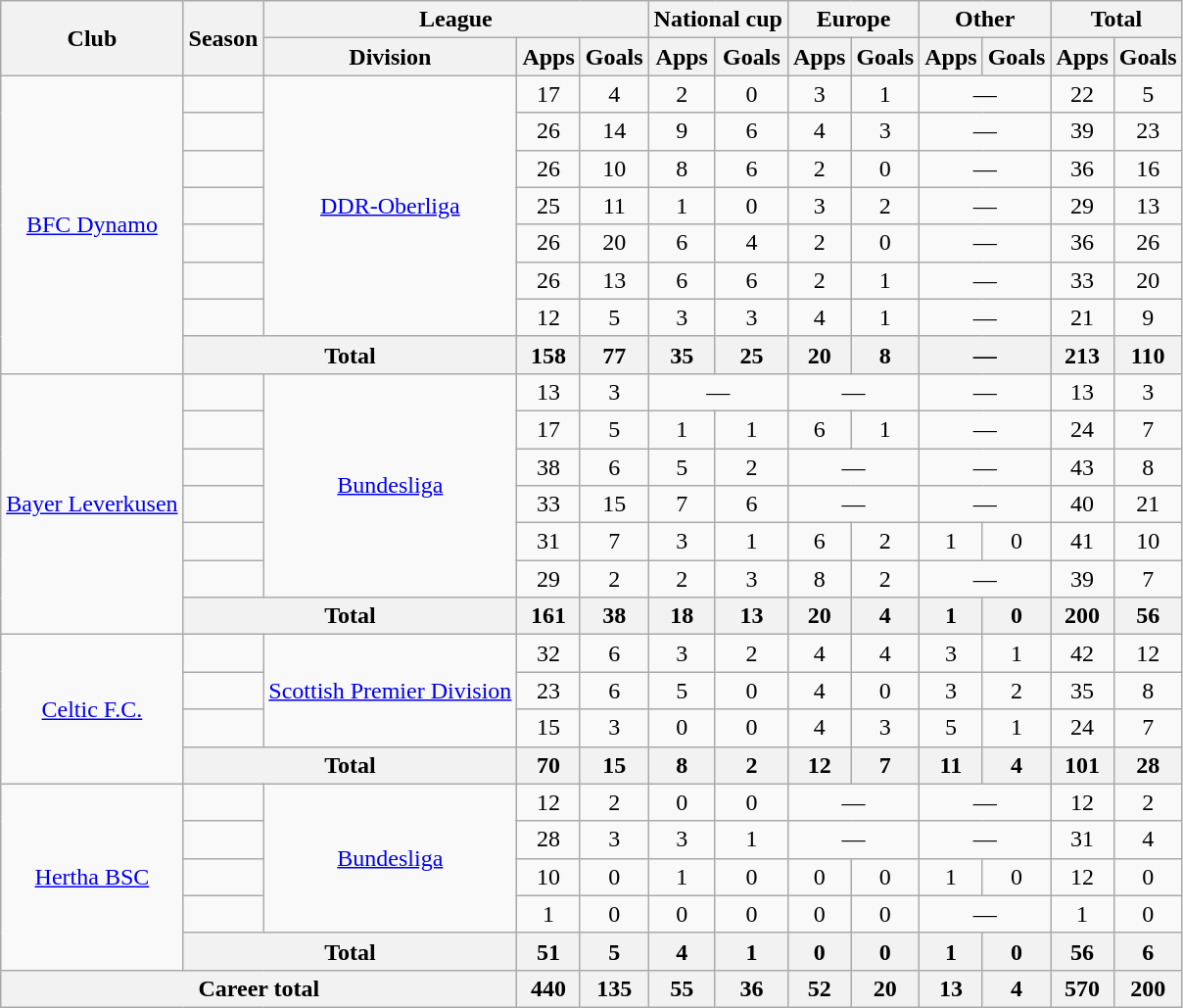<table class="wikitable" style="text-align: center;">
<tr>
<th rowspan="2">Club</th>
<th rowspan="2">Season</th>
<th colspan="3">League</th>
<th colspan="2">National cup</th>
<th colspan="2">Europe </th>
<th colspan="2">Other</th>
<th colspan="2">Total</th>
</tr>
<tr>
<th>Division</th>
<th>Apps</th>
<th>Goals</th>
<th>Apps</th>
<th>Goals</th>
<th>Apps</th>
<th>Goals</th>
<th>Apps</th>
<th>Goals</th>
<th>Apps</th>
<th>Goals</th>
</tr>
<tr>
<td rowspan="8"><a href='#'>BFC Dynamo</a></td>
<td></td>
<td rowspan="7"><a href='#'>DDR-Oberliga</a></td>
<td>17</td>
<td>4</td>
<td>2</td>
<td>0</td>
<td>3</td>
<td>1</td>
<td colspan="2">—</td>
<td>22</td>
<td>5</td>
</tr>
<tr>
<td></td>
<td>26</td>
<td>14</td>
<td>9</td>
<td>6</td>
<td>4</td>
<td>3</td>
<td colspan="2">—</td>
<td>39</td>
<td>23</td>
</tr>
<tr>
<td></td>
<td>26</td>
<td>10</td>
<td>8</td>
<td>6</td>
<td>2</td>
<td>0</td>
<td colspan="2">—</td>
<td>36</td>
<td>16</td>
</tr>
<tr>
<td></td>
<td>25</td>
<td>11</td>
<td>1</td>
<td>0</td>
<td>3</td>
<td>2</td>
<td colspan="2">—</td>
<td>29</td>
<td>13</td>
</tr>
<tr>
<td></td>
<td>26</td>
<td>20</td>
<td>6</td>
<td>4</td>
<td>2</td>
<td>0</td>
<td colspan="2">—</td>
<td>36</td>
<td>26</td>
</tr>
<tr>
<td></td>
<td>26</td>
<td>13</td>
<td>6</td>
<td>6</td>
<td>2</td>
<td>1</td>
<td colspan="2">—</td>
<td>33</td>
<td>20</td>
</tr>
<tr>
<td></td>
<td>12</td>
<td>5</td>
<td>3</td>
<td>3</td>
<td>4</td>
<td>1</td>
<td colspan="2">—</td>
<td>21</td>
<td>9</td>
</tr>
<tr>
<th colspan="2">Total</th>
<th>158</th>
<th>77</th>
<th>35</th>
<th>25</th>
<th>20</th>
<th>8</th>
<th colspan="2">—</th>
<th>213</th>
<th>110</th>
</tr>
<tr>
<td rowspan="7"><a href='#'>Bayer Leverkusen</a></td>
<td></td>
<td rowspan="6"><a href='#'>Bundesliga</a></td>
<td>13</td>
<td>3</td>
<td colspan="2">—</td>
<td colspan="2">—</td>
<td colspan="2">—</td>
<td>13</td>
<td>3</td>
</tr>
<tr>
<td></td>
<td>17</td>
<td>5</td>
<td>1</td>
<td>1</td>
<td>6</td>
<td>1</td>
<td colspan="2">—</td>
<td>24</td>
<td>7</td>
</tr>
<tr>
<td></td>
<td>38</td>
<td>6</td>
<td>5</td>
<td>2</td>
<td colspan="2">—</td>
<td colspan="2">—</td>
<td>43</td>
<td>8</td>
</tr>
<tr>
<td></td>
<td>33</td>
<td>15</td>
<td>7</td>
<td>6</td>
<td colspan="2">—</td>
<td colspan="2">—</td>
<td>40</td>
<td>21</td>
</tr>
<tr>
<td></td>
<td>31</td>
<td>7</td>
<td>3</td>
<td>1</td>
<td>6</td>
<td>2</td>
<td>1</td>
<td>0</td>
<td>41</td>
<td>10</td>
</tr>
<tr>
<td></td>
<td>29</td>
<td>2</td>
<td>2</td>
<td>3</td>
<td>8</td>
<td>2</td>
<td colspan="2">—</td>
<td>39</td>
<td>7</td>
</tr>
<tr>
<th colspan="2">Total</th>
<th>161</th>
<th>38</th>
<th>18</th>
<th>13</th>
<th>20</th>
<th>4</th>
<th>1</th>
<th>0</th>
<th>200</th>
<th>56</th>
</tr>
<tr>
<td rowspan="4"><a href='#'>Celtic F.C.</a></td>
<td></td>
<td rowspan="3"><a href='#'>Scottish Premier Division</a></td>
<td>32</td>
<td>6</td>
<td>3</td>
<td>2</td>
<td>4</td>
<td>4</td>
<td>3</td>
<td>1</td>
<td>42</td>
<td>12</td>
</tr>
<tr>
<td></td>
<td>23</td>
<td>6</td>
<td>5</td>
<td>0</td>
<td>4</td>
<td>0</td>
<td>3</td>
<td>2</td>
<td>35</td>
<td>8</td>
</tr>
<tr>
<td></td>
<td>15</td>
<td>3</td>
<td>0</td>
<td>0</td>
<td>4</td>
<td>3</td>
<td>5</td>
<td>1</td>
<td>24</td>
<td>7</td>
</tr>
<tr>
<th colspan="2">Total</th>
<th>70</th>
<th>15</th>
<th>8</th>
<th>2</th>
<th>12</th>
<th>7</th>
<th>11</th>
<th>4</th>
<th>101</th>
<th>28</th>
</tr>
<tr>
<td rowspan="5"><a href='#'>Hertha BSC</a></td>
<td></td>
<td rowspan="4"><a href='#'>Bundesliga</a></td>
<td>12</td>
<td>2</td>
<td>0</td>
<td>0</td>
<td colspan="2">—</td>
<td colspan="2">—</td>
<td>12</td>
<td>2</td>
</tr>
<tr>
<td></td>
<td>28</td>
<td>3</td>
<td>3</td>
<td>1</td>
<td colspan="2">—</td>
<td colspan="2">—</td>
<td>31</td>
<td>4</td>
</tr>
<tr>
<td></td>
<td>10</td>
<td>0</td>
<td>1</td>
<td>0</td>
<td>0</td>
<td>0</td>
<td>1</td>
<td>0</td>
<td>12</td>
<td>0</td>
</tr>
<tr>
<td></td>
<td>1</td>
<td>0</td>
<td>0</td>
<td>0</td>
<td>0</td>
<td>0</td>
<td colspan="2">—</td>
<td>1</td>
<td>0</td>
</tr>
<tr>
<th colspan="2">Total</th>
<th>51</th>
<th>5</th>
<th>4</th>
<th>1</th>
<th>0</th>
<th>0</th>
<th>1</th>
<th>0</th>
<th>56</th>
<th>6</th>
</tr>
<tr>
<th colspan="3">Career total</th>
<th>440</th>
<th>135</th>
<th>55</th>
<th>36</th>
<th>52</th>
<th>20</th>
<th>13</th>
<th>4</th>
<th>570</th>
<th>200</th>
</tr>
</table>
